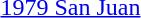<table>
<tr>
<td><a href='#'>1979 San Juan</a><br></td>
<td></td>
<td></td>
<td></td>
</tr>
</table>
